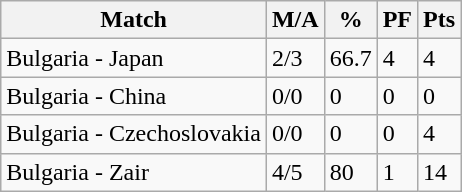<table class="wikitable">
<tr>
<th>Match</th>
<th>M/A</th>
<th>%</th>
<th>PF</th>
<th>Pts</th>
</tr>
<tr>
<td> Bulgaria -  Japan</td>
<td>2/3</td>
<td>66.7</td>
<td>4</td>
<td>4</td>
</tr>
<tr>
<td> Bulgaria -  China</td>
<td>0/0</td>
<td>0</td>
<td>0</td>
<td>0</td>
</tr>
<tr>
<td> Bulgaria -  Czechoslovakia</td>
<td>0/0</td>
<td>0</td>
<td>0</td>
<td>4</td>
</tr>
<tr>
<td> Bulgaria -  Zair</td>
<td>4/5</td>
<td>80</td>
<td>1</td>
<td>14</td>
</tr>
</table>
